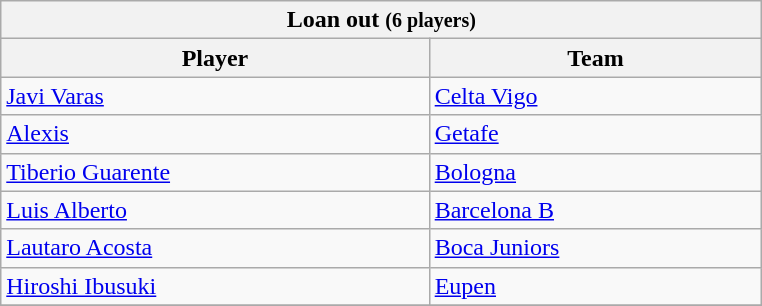<table class="wikitable collapsible collapsed">
<tr>
<th colspan="2" width="500"> <strong>Loan out</strong> <small>(6 players)</small></th>
</tr>
<tr>
<th>Player</th>
<th>Team</th>
</tr>
<tr>
<td> <a href='#'>Javi Varas</a></td>
<td> <a href='#'>Celta Vigo</a></td>
</tr>
<tr>
<td> <a href='#'>Alexis</a></td>
<td> <a href='#'>Getafe</a></td>
</tr>
<tr>
<td> <a href='#'>Tiberio Guarente</a></td>
<td> <a href='#'>Bologna</a></td>
</tr>
<tr>
<td> <a href='#'>Luis Alberto</a></td>
<td> <a href='#'>Barcelona B</a></td>
</tr>
<tr>
<td> <a href='#'>Lautaro Acosta</a></td>
<td> <a href='#'>Boca Juniors</a></td>
</tr>
<tr>
<td> <a href='#'>Hiroshi Ibusuki</a></td>
<td> <a href='#'>Eupen</a></td>
</tr>
<tr>
</tr>
</table>
